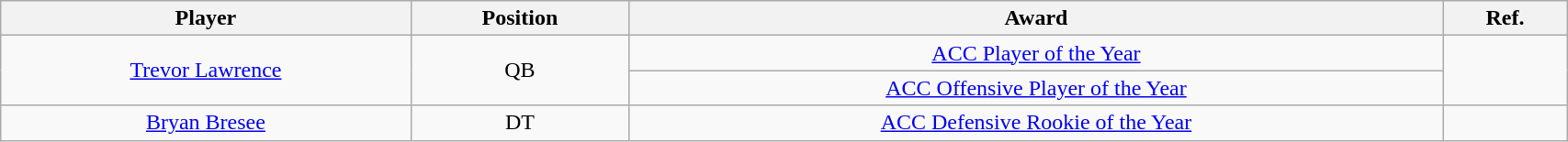<table class="wikitable" style="width: 90%;text-align: center;">
<tr>
<th style=>Player</th>
<th style=>Position</th>
<th style=>Award</th>
<th style=>Ref.</th>
</tr>
<tr align="center">
<td rowspan=2><a href='#'>Trevor Lawrence</a></td>
<td rowspan=2>QB</td>
<td><a href='#'>ACC Player of the Year</a></td>
<td rowspan=2></td>
</tr>
<tr>
<td><a href='#'>ACC Offensive Player of the Year</a></td>
</tr>
<tr align="center">
<td><a href='#'>Bryan Bresee</a></td>
<td>DT</td>
<td><a href='#'>ACC Defensive Rookie of the Year</a></td>
<td></td>
</tr>
</table>
